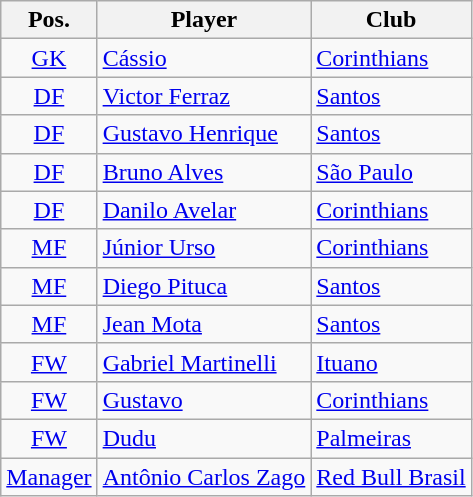<table class="wikitable">
<tr>
<th>Pos.</th>
<th>Player</th>
<th>Club</th>
</tr>
<tr>
<td style="text-align:center;" rowspan=><a href='#'>GK</a></td>
<td> <a href='#'>Cássio</a></td>
<td><a href='#'>Corinthians</a></td>
</tr>
<tr>
<td style="text-align:center;" rowspan=><a href='#'>DF</a></td>
<td> <a href='#'>Victor Ferraz</a></td>
<td><a href='#'>Santos</a></td>
</tr>
<tr>
<td style="text-align:center;" rowspan=><a href='#'>DF</a></td>
<td> <a href='#'>Gustavo Henrique</a></td>
<td><a href='#'>Santos</a></td>
</tr>
<tr>
<td style="text-align:center;" rowspan=><a href='#'>DF</a></td>
<td> <a href='#'>Bruno Alves</a></td>
<td><a href='#'>São Paulo</a></td>
</tr>
<tr>
<td style="text-align:center;" rowspan=><a href='#'>DF</a></td>
<td> <a href='#'>Danilo Avelar</a></td>
<td><a href='#'>Corinthians</a></td>
</tr>
<tr>
<td style="text-align:center;" rowspan=><a href='#'>MF</a></td>
<td> <a href='#'>Júnior Urso</a></td>
<td><a href='#'>Corinthians</a></td>
</tr>
<tr>
<td style="text-align:center;" rowspan=><a href='#'>MF</a></td>
<td> <a href='#'>Diego Pituca</a></td>
<td><a href='#'>Santos</a></td>
</tr>
<tr>
<td style="text-align:center;" rowspan=><a href='#'>MF</a></td>
<td> <a href='#'>Jean Mota</a></td>
<td><a href='#'>Santos</a></td>
</tr>
<tr>
<td style="text-align:center;" rowspan=><a href='#'>FW</a></td>
<td> <a href='#'>Gabriel Martinelli</a></td>
<td><a href='#'>Ituano</a></td>
</tr>
<tr>
<td style="text-align:center;" rowspan=><a href='#'>FW</a></td>
<td> <a href='#'>Gustavo</a></td>
<td><a href='#'>Corinthians</a></td>
</tr>
<tr>
<td style="text-align:center;" rowspan=><a href='#'>FW</a></td>
<td> <a href='#'>Dudu</a></td>
<td><a href='#'>Palmeiras</a></td>
</tr>
<tr>
<td style="text-align:center;" rowspan=><a href='#'>Manager</a></td>
<td> <a href='#'>Antônio Carlos Zago</a></td>
<td><a href='#'>Red Bull Brasil</a></td>
</tr>
</table>
